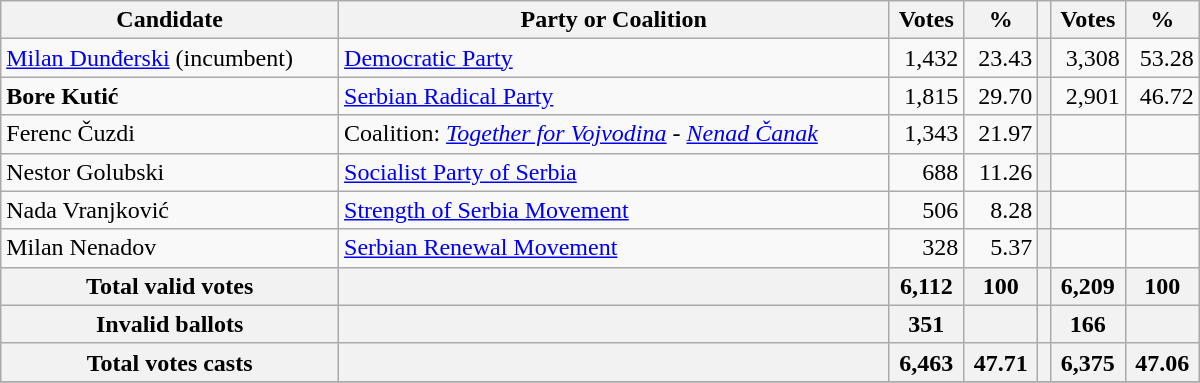<table style="width:800px;" class="wikitable">
<tr>
<th>Candidate</th>
<th>Party or Coalition</th>
<th>Votes</th>
<th>%</th>
<th></th>
<th>Votes</th>
<th>%</th>
</tr>
<tr>
<td align="left"><a href='#'>Milan Dunđerski</a> (incumbent)</td>
<td align="left"><a href='#'>Democratic Party</a></td>
<td align="right">1,432</td>
<td align="right">23.43</td>
<th align="left"></th>
<td align="right">3,308</td>
<td align="right">53.28</td>
</tr>
<tr>
<td align="left"><strong>Bore Kutić</strong></td>
<td align="left"><a href='#'>Serbian Radical Party</a></td>
<td align="right">1,815</td>
<td align="right">29.70</td>
<th align="left"></th>
<td align="right">2,901</td>
<td align="right">46.72</td>
</tr>
<tr>
<td align="left">Ferenc Čuzdi</td>
<td align="left">Coalition: <em><a href='#'>Together for Vojvodina</a> - <a href='#'>Nenad Čanak</a></em></td>
<td align="right">1,343</td>
<td align="right">21.97</td>
<th align="left"></th>
<td align="right"></td>
<td align="right"></td>
</tr>
<tr>
<td align="left">Nestor Golubski</td>
<td align="left"><a href='#'>Socialist Party of Serbia</a></td>
<td align="right">688</td>
<td align="right">11.26</td>
<th align="left"></th>
<td align="right"></td>
<td align="right"></td>
</tr>
<tr>
<td align="left">Nada Vranjković</td>
<td align="left"><a href='#'>Strength of Serbia Movement</a></td>
<td align="right">506</td>
<td align="right">8.28</td>
<th align="left"></th>
<td align="right"></td>
<td align="right"></td>
</tr>
<tr>
<td align="left">Milan Nenadov</td>
<td align="left"><a href='#'>Serbian Renewal Movement</a></td>
<td align="right">328</td>
<td align="right">5.37</td>
<th align="left"></th>
<td align="right"></td>
<td align="right"></td>
</tr>
<tr>
<th align="left">Total valid votes</th>
<th align="left"></th>
<th align="right">6,112</th>
<th align="right">100</th>
<th align="left"></th>
<th align="right">6,209</th>
<th align="right">100</th>
</tr>
<tr>
<th align="left">Invalid ballots</th>
<th align="left"></th>
<th align="right">351</th>
<th align="right"></th>
<th align="left"></th>
<th align="right">166</th>
<th align="right"></th>
</tr>
<tr>
<th align="left">Total votes casts</th>
<th align="left"></th>
<th align="right">6,463</th>
<th align="right">47.71</th>
<th align="left"></th>
<th align="right">6,375</th>
<th align="right">47.06</th>
</tr>
<tr>
</tr>
</table>
